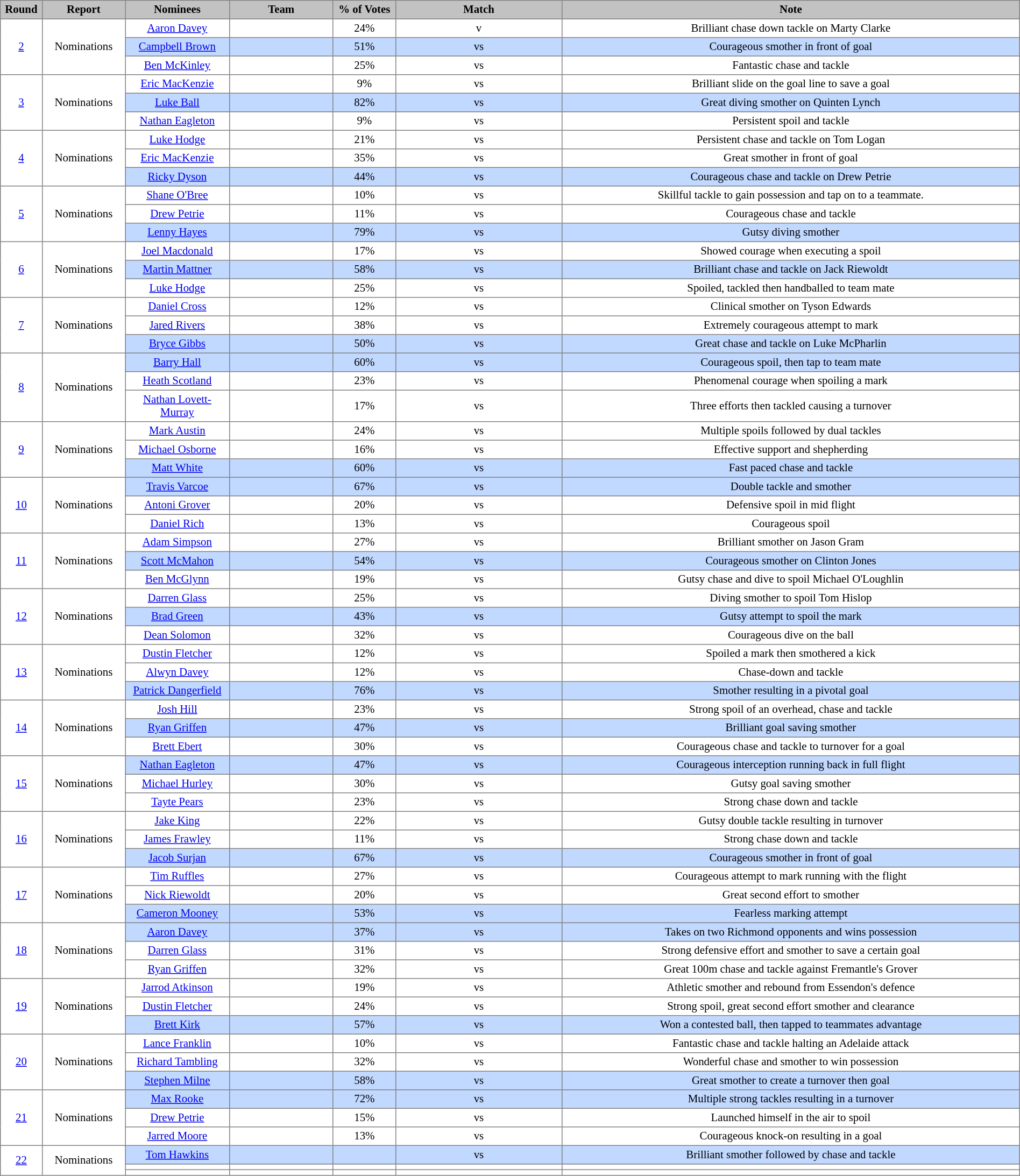<table border=1 style="border-collapse:collapse; font-size:87%; text-align:center;" cellpadding=3 cellspacing=0 width=100%>
<tr bgcolor=#c2c2c2>
<th width=4%>Round</th>
<th width=8%>Report</th>
<th width=10%>Nominees</th>
<th width=10%>Team</th>
<th width=6%>% of Votes</th>
<th width=16%>Match</th>
<th width=44%>Note</th>
</tr>
<tr>
<td rowspan=3><a href='#'>2</a></td>
<td rowspan=3>Nominations</td>
<td><a href='#'>Aaron Davey</a></td>
<td></td>
<td>24%</td>
<td> v </td>
<td>Brilliant chase down tackle on Marty Clarke</td>
</tr>
<tr>
<td bgcolor="#C1D8FF"><a href='#'>Campbell Brown</a></td>
<td bgcolor="#C1D8FF"></td>
<td bgcolor="#C1D8FF">51%</td>
<td bgcolor="#C1D8FF"> vs </td>
<td bgcolor="#C1D8FF">Courageous smother in front of goal</td>
</tr>
<tr>
<td><a href='#'>Ben McKinley</a></td>
<td></td>
<td>25%</td>
<td> vs </td>
<td>Fantastic chase and tackle</td>
</tr>
<tr>
<td rowspan=3><a href='#'>3</a></td>
<td rowspan=3>Nominations</td>
<td><a href='#'>Eric MacKenzie</a></td>
<td></td>
<td>9%</td>
<td> vs </td>
<td>Brilliant slide on the goal line to save a goal</td>
</tr>
<tr>
<td bgcolor="#C1D8FF"><a href='#'>Luke Ball</a></td>
<td bgcolor="#C1D8FF"></td>
<td bgcolor="#C1D8FF">82%</td>
<td bgcolor="#C1D8FF"> vs </td>
<td bgcolor="#C1D8FF">Great diving smother on Quinten Lynch</td>
</tr>
<tr>
<td><a href='#'>Nathan Eagleton</a></td>
<td></td>
<td>9%</td>
<td> vs </td>
<td>Persistent spoil and tackle</td>
</tr>
<tr>
<td rowspan=3><a href='#'>4</a></td>
<td rowspan=3>Nominations</td>
<td><a href='#'>Luke Hodge</a></td>
<td></td>
<td>21%</td>
<td> vs </td>
<td>Persistent chase and tackle on Tom Logan</td>
</tr>
<tr>
<td><a href='#'>Eric MacKenzie</a></td>
<td></td>
<td>35%</td>
<td> vs </td>
<td>Great smother in front of goal</td>
</tr>
<tr>
<td bgcolor="#C1D8FF"><a href='#'>Ricky Dyson</a></td>
<td bgcolor="#C1D8FF"></td>
<td bgcolor="#C1D8FF">44%</td>
<td bgcolor="#C1D8FF"> vs </td>
<td bgcolor="#C1D8FF">Courageous chase and tackle on Drew Petrie</td>
</tr>
<tr>
<td rowspan=3><a href='#'>5</a></td>
<td rowspan=3>Nominations</td>
<td><a href='#'>Shane O'Bree</a></td>
<td></td>
<td>10%</td>
<td> vs </td>
<td>Skillful tackle to gain possession and tap on to a teammate.</td>
</tr>
<tr>
<td><a href='#'>Drew Petrie</a></td>
<td></td>
<td>11%</td>
<td> vs </td>
<td>Courageous chase and tackle</td>
</tr>
<tr>
<td bgcolor="#C1D8FF"><a href='#'>Lenny Hayes</a></td>
<td bgcolor="#C1D8FF"></td>
<td bgcolor="#C1D8FF">79%</td>
<td bgcolor="#C1D8FF"> vs </td>
<td bgcolor="#C1D8FF">Gutsy diving smother</td>
</tr>
<tr>
<td rowspan=3><a href='#'>6</a></td>
<td rowspan=3>Nominations</td>
<td><a href='#'>Joel Macdonald</a></td>
<td></td>
<td>17%</td>
<td> vs </td>
<td>Showed courage when executing a spoil</td>
</tr>
<tr>
<td bgcolor="#C1D8FF"><a href='#'>Martin Mattner</a></td>
<td bgcolor="#C1D8FF"></td>
<td bgcolor="#C1D8FF">58%</td>
<td bgcolor="#C1D8FF"> vs </td>
<td bgcolor="#C1D8FF">Brilliant chase and tackle on Jack Riewoldt</td>
</tr>
<tr>
<td><a href='#'>Luke Hodge</a></td>
<td></td>
<td>25%</td>
<td> vs </td>
<td>Spoiled, tackled then handballed to team mate</td>
</tr>
<tr>
<td rowspan=3><a href='#'>7</a></td>
<td rowspan=3>Nominations</td>
<td><a href='#'>Daniel Cross</a></td>
<td></td>
<td>12%</td>
<td> vs </td>
<td>Clinical smother on Tyson Edwards</td>
</tr>
<tr>
<td><a href='#'>Jared Rivers</a></td>
<td></td>
<td>38%</td>
<td> vs </td>
<td>Extremely courageous attempt to mark</td>
</tr>
<tr>
<td bgcolor="#C1D8FF"><a href='#'>Bryce Gibbs</a></td>
<td bgcolor="#C1D8FF"></td>
<td bgcolor="#C1D8FF">50%</td>
<td bgcolor="#C1D8FF"> vs </td>
<td bgcolor="#C1D8FF">Great chase and tackle on Luke McPharlin</td>
</tr>
<tr>
<td rowspan=3><a href='#'>8</a></td>
<td rowspan=3>Nominations</td>
<td bgcolor="#C1D8FF"><a href='#'>Barry Hall</a></td>
<td bgcolor="#C1D8FF"></td>
<td bgcolor="#C1D8FF">60%</td>
<td bgcolor="#C1D8FF"> vs </td>
<td bgcolor="#C1D8FF">Courageous spoil, then tap to team mate</td>
</tr>
<tr>
<td><a href='#'>Heath Scotland</a></td>
<td></td>
<td>23%</td>
<td> vs </td>
<td>Phenomenal courage when spoiling a mark</td>
</tr>
<tr>
<td><a href='#'>Nathan Lovett-Murray</a></td>
<td></td>
<td>17%</td>
<td> vs </td>
<td>Three efforts then tackled causing a turnover</td>
</tr>
<tr>
<td rowspan=3><a href='#'>9</a></td>
<td rowspan=3>Nominations</td>
<td><a href='#'>Mark Austin</a></td>
<td></td>
<td>24%</td>
<td> vs </td>
<td>Multiple spoils followed by dual tackles</td>
</tr>
<tr>
<td><a href='#'>Michael Osborne</a></td>
<td></td>
<td>16%</td>
<td> vs </td>
<td>Effective support and shepherding</td>
</tr>
<tr>
<td bgcolor="#C1D8FF"><a href='#'>Matt White</a></td>
<td bgcolor="#C1D8FF"></td>
<td bgcolor="#C1D8FF">60%</td>
<td bgcolor="#C1D8FF"> vs </td>
<td bgcolor="#C1D8FF">Fast paced chase and tackle</td>
</tr>
<tr>
<td rowspan=3><a href='#'>10</a></td>
<td rowspan=3>Nominations</td>
<td bgcolor="#C1D8FF"><a href='#'>Travis Varcoe</a></td>
<td bgcolor="#C1D8FF"></td>
<td bgcolor="#C1D8FF">67%</td>
<td bgcolor="#C1D8FF"> vs </td>
<td bgcolor="#C1D8FF">Double tackle and smother</td>
</tr>
<tr>
<td><a href='#'>Antoni Grover</a></td>
<td></td>
<td>20%</td>
<td> vs </td>
<td>Defensive spoil in mid flight</td>
</tr>
<tr>
<td><a href='#'>Daniel Rich</a></td>
<td></td>
<td>13%</td>
<td> vs </td>
<td>Courageous spoil</td>
</tr>
<tr>
<td rowspan=3><a href='#'>11</a></td>
<td rowspan=3>Nominations</td>
<td><a href='#'>Adam Simpson</a></td>
<td></td>
<td>27%</td>
<td> vs </td>
<td>Brilliant smother on Jason Gram</td>
</tr>
<tr>
<td bgcolor="#C1D8FF"><a href='#'>Scott McMahon</a></td>
<td bgcolor="#C1D8FF"></td>
<td bgcolor="#C1D8FF">54%</td>
<td bgcolor="#C1D8FF"> vs </td>
<td bgcolor="#C1D8FF">Courageous smother on Clinton Jones</td>
</tr>
<tr>
<td><a href='#'>Ben McGlynn</a></td>
<td></td>
<td>19%</td>
<td> vs </td>
<td>Gutsy chase and dive to spoil Michael O'Loughlin</td>
</tr>
<tr>
<td rowspan=3><a href='#'>12</a></td>
<td rowspan=3>Nominations</td>
<td><a href='#'>Darren Glass</a></td>
<td></td>
<td>25%</td>
<td> vs </td>
<td>Diving smother to spoil Tom Hislop</td>
</tr>
<tr>
<td bgcolor="#C1D8FF"><a href='#'>Brad Green</a></td>
<td bgcolor="#C1D8FF"></td>
<td bgcolor="#C1D8FF">43%</td>
<td bgcolor="#C1D8FF"> vs </td>
<td bgcolor="#C1D8FF">Gutsy attempt to spoil the mark</td>
</tr>
<tr>
<td><a href='#'>Dean Solomon</a></td>
<td></td>
<td>32%</td>
<td> vs </td>
<td>Courageous dive on the ball</td>
</tr>
<tr>
<td rowspan=3><a href='#'>13</a></td>
<td rowspan=3>Nominations</td>
<td><a href='#'>Dustin Fletcher</a></td>
<td></td>
<td>12%</td>
<td> vs </td>
<td>Spoiled a mark then smothered a kick</td>
</tr>
<tr>
<td><a href='#'>Alwyn Davey</a></td>
<td></td>
<td>12%</td>
<td> vs </td>
<td>Chase-down and tackle</td>
</tr>
<tr>
<td bgcolor="#C1D8FF"><a href='#'>Patrick Dangerfield</a></td>
<td bgcolor="#C1D8FF"></td>
<td bgcolor="#C1D8FF">76%</td>
<td bgcolor="#C1D8FF"> vs </td>
<td bgcolor="#C1D8FF">Smother resulting in a pivotal goal</td>
</tr>
<tr>
<td rowspan=3><a href='#'>14</a></td>
<td rowspan=3>Nominations</td>
<td><a href='#'>Josh Hill</a></td>
<td></td>
<td>23%</td>
<td> vs </td>
<td>Strong spoil of an overhead, chase and tackle</td>
</tr>
<tr>
<td bgcolor="#C1D8FF"><a href='#'>Ryan Griffen</a></td>
<td bgcolor="#C1D8FF"></td>
<td bgcolor="#C1D8FF">47%</td>
<td bgcolor="#C1D8FF"> vs </td>
<td bgcolor="#C1D8FF">Brilliant goal saving smother</td>
</tr>
<tr>
<td><a href='#'>Brett Ebert</a></td>
<td></td>
<td>30%</td>
<td> vs </td>
<td>Courageous chase and tackle to turnover for a goal</td>
</tr>
<tr>
<td rowspan=3><a href='#'>15</a></td>
<td rowspan=3>Nominations</td>
<td bgcolor="#C1D8FF"><a href='#'>Nathan Eagleton</a></td>
<td bgcolor="#C1D8FF"></td>
<td bgcolor="#C1D8FF">47%</td>
<td bgcolor="#C1D8FF"> vs </td>
<td bgcolor="#C1D8FF">Courageous interception running back in full flight</td>
</tr>
<tr>
<td><a href='#'>Michael Hurley</a></td>
<td></td>
<td>30%</td>
<td> vs </td>
<td>Gutsy goal saving smother</td>
</tr>
<tr>
<td><a href='#'>Tayte Pears</a></td>
<td></td>
<td>23%</td>
<td> vs </td>
<td>Strong chase down and tackle</td>
</tr>
<tr>
<td rowspan=3><a href='#'>16</a></td>
<td rowspan=3>Nominations</td>
<td><a href='#'>Jake King</a></td>
<td></td>
<td>22%</td>
<td> vs </td>
<td>Gutsy double tackle resulting in turnover</td>
</tr>
<tr>
<td><a href='#'>James Frawley</a></td>
<td></td>
<td>11%</td>
<td> vs </td>
<td>Strong chase down and tackle</td>
</tr>
<tr>
<td bgcolor="#C1D8FF"><a href='#'>Jacob Surjan</a></td>
<td bgcolor="#C1D8FF"></td>
<td bgcolor="#C1D8FF">67%</td>
<td bgcolor="#C1D8FF"> vs </td>
<td bgcolor="#C1D8FF">Courageous smother in front of goal</td>
</tr>
<tr>
<td rowspan=3><a href='#'>17</a></td>
<td rowspan=3>Nominations</td>
<td><a href='#'>Tim Ruffles</a></td>
<td></td>
<td>27%</td>
<td> vs </td>
<td>Courageous attempt to mark running with the flight</td>
</tr>
<tr>
<td><a href='#'>Nick Riewoldt</a></td>
<td></td>
<td>20%</td>
<td> vs </td>
<td>Great second effort to smother</td>
</tr>
<tr>
<td bgcolor="#C1D8FF"><a href='#'>Cameron Mooney</a></td>
<td bgcolor="#C1D8FF"></td>
<td bgcolor="#C1D8FF">53%</td>
<td bgcolor="#C1D8FF"> vs </td>
<td bgcolor="#C1D8FF">Fearless marking attempt</td>
</tr>
<tr>
<td rowspan=3><a href='#'>18</a></td>
<td rowspan=3>Nominations</td>
<td bgcolor="#C1D8FF"><a href='#'>Aaron Davey</a></td>
<td bgcolor="#C1D8FF"></td>
<td bgcolor="#C1D8FF">37%</td>
<td bgcolor="#C1D8FF"> vs </td>
<td bgcolor="#C1D8FF">Takes on two Richmond opponents and wins possession</td>
</tr>
<tr>
<td><a href='#'>Darren Glass</a></td>
<td></td>
<td>31%</td>
<td> vs </td>
<td>Strong defensive effort and smother to save a certain goal</td>
</tr>
<tr>
<td><a href='#'>Ryan Griffen</a></td>
<td></td>
<td>32%</td>
<td> vs </td>
<td>Great 100m chase and tackle against Fremantle's Grover</td>
</tr>
<tr>
<td rowspan=3><a href='#'>19</a></td>
<td rowspan=3>Nominations</td>
<td><a href='#'>Jarrod Atkinson</a></td>
<td></td>
<td>19%</td>
<td> vs </td>
<td>Athletic smother and rebound from Essendon's defence</td>
</tr>
<tr>
<td><a href='#'>Dustin Fletcher</a></td>
<td></td>
<td>24%</td>
<td> vs </td>
<td>Strong spoil, great second effort smother and clearance</td>
</tr>
<tr>
<td bgcolor="#C1D8FF"><a href='#'>Brett Kirk</a></td>
<td bgcolor="#C1D8FF"></td>
<td bgcolor="#C1D8FF">57%</td>
<td bgcolor="#C1D8FF"> vs </td>
<td bgcolor="#C1D8FF">Won a contested ball, then tapped to teammates advantage</td>
</tr>
<tr>
<td rowspan=3><a href='#'>20</a></td>
<td rowspan=3>Nominations</td>
<td><a href='#'>Lance Franklin</a></td>
<td></td>
<td>10%</td>
<td> vs </td>
<td>Fantastic chase and tackle halting an Adelaide attack</td>
</tr>
<tr>
<td><a href='#'>Richard Tambling</a></td>
<td></td>
<td>32%</td>
<td> vs </td>
<td>Wonderful chase and smother to win possession</td>
</tr>
<tr>
<td bgcolor="#C1D8FF"><a href='#'>Stephen Milne</a></td>
<td bgcolor="#C1D8FF"></td>
<td bgcolor="#C1D8FF">58%</td>
<td bgcolor="#C1D8FF"> vs </td>
<td bgcolor="#C1D8FF">Great smother to create a turnover then goal</td>
</tr>
<tr>
<td rowspan=3><a href='#'>21</a></td>
<td rowspan=3>Nominations</td>
<td bgcolor="#C1D8FF"><a href='#'>Max Rooke</a></td>
<td bgcolor="#C1D8FF"></td>
<td bgcolor="#C1D8FF">72%</td>
<td bgcolor="#C1D8FF"> vs </td>
<td bgcolor="#C1D8FF">Multiple strong tackles resulting in a turnover</td>
</tr>
<tr>
<td><a href='#'>Drew Petrie</a></td>
<td></td>
<td>15%</td>
<td> vs </td>
<td>Launched himself in the air to spoil</td>
</tr>
<tr>
<td><a href='#'>Jarred Moore</a></td>
<td></td>
<td>13%</td>
<td> vs </td>
<td>Courageous knock-on resulting in a goal</td>
</tr>
<tr>
<td rowspan=3><a href='#'>22</a></td>
<td rowspan=3>Nominations</td>
<td bgcolor="#C1D8FF"><a href='#'>Tom Hawkins</a></td>
<td bgcolor="#C1D8FF"></td>
<td bgcolor="#C1D8FF"></td>
<td bgcolor="#C1D8FF"> vs </td>
<td bgcolor="#C1D8FF">Brilliant smother followed by chase and tackle</td>
</tr>
<tr>
<td></td>
<td></td>
<td></td>
<td></td>
<td></td>
</tr>
<tr>
<td></td>
<td></td>
<td></td>
<td></td>
<td></td>
</tr>
</table>
